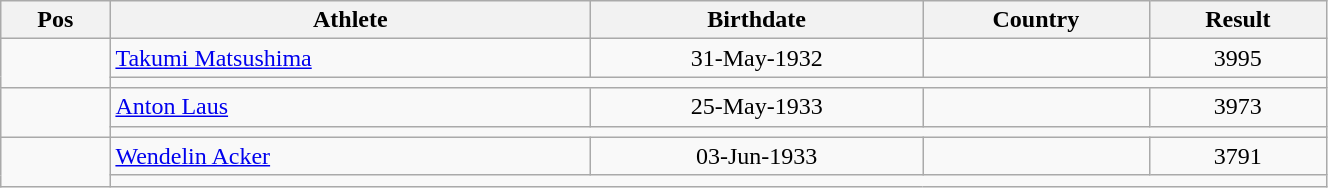<table class="wikitable"  style="text-align:center; width:70%;">
<tr>
<th>Pos</th>
<th>Athlete</th>
<th>Birthdate</th>
<th>Country</th>
<th>Result</th>
</tr>
<tr>
<td align=center rowspan=2></td>
<td align=left><a href='#'>Takumi Matsushima</a></td>
<td>31-May-1932</td>
<td align=left></td>
<td>3995</td>
</tr>
<tr>
<td colspan=4></td>
</tr>
<tr>
<td align=center rowspan=2></td>
<td align=left><a href='#'>Anton Laus</a></td>
<td>25-May-1933</td>
<td align=left></td>
<td>3973</td>
</tr>
<tr>
<td colspan=4></td>
</tr>
<tr>
<td align=center rowspan=2></td>
<td align=left><a href='#'>Wendelin Acker</a></td>
<td>03-Jun-1933</td>
<td align=left></td>
<td>3791</td>
</tr>
<tr>
<td colspan=4></td>
</tr>
</table>
